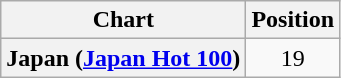<table class="wikitable plainrowheaders" style="text-align:center;">
<tr>
<th scope="col">Chart</th>
<th scope="col">Position</th>
</tr>
<tr>
<th scope="row">Japan (<a href='#'>Japan Hot 100</a>)</th>
<td>19</td>
</tr>
</table>
